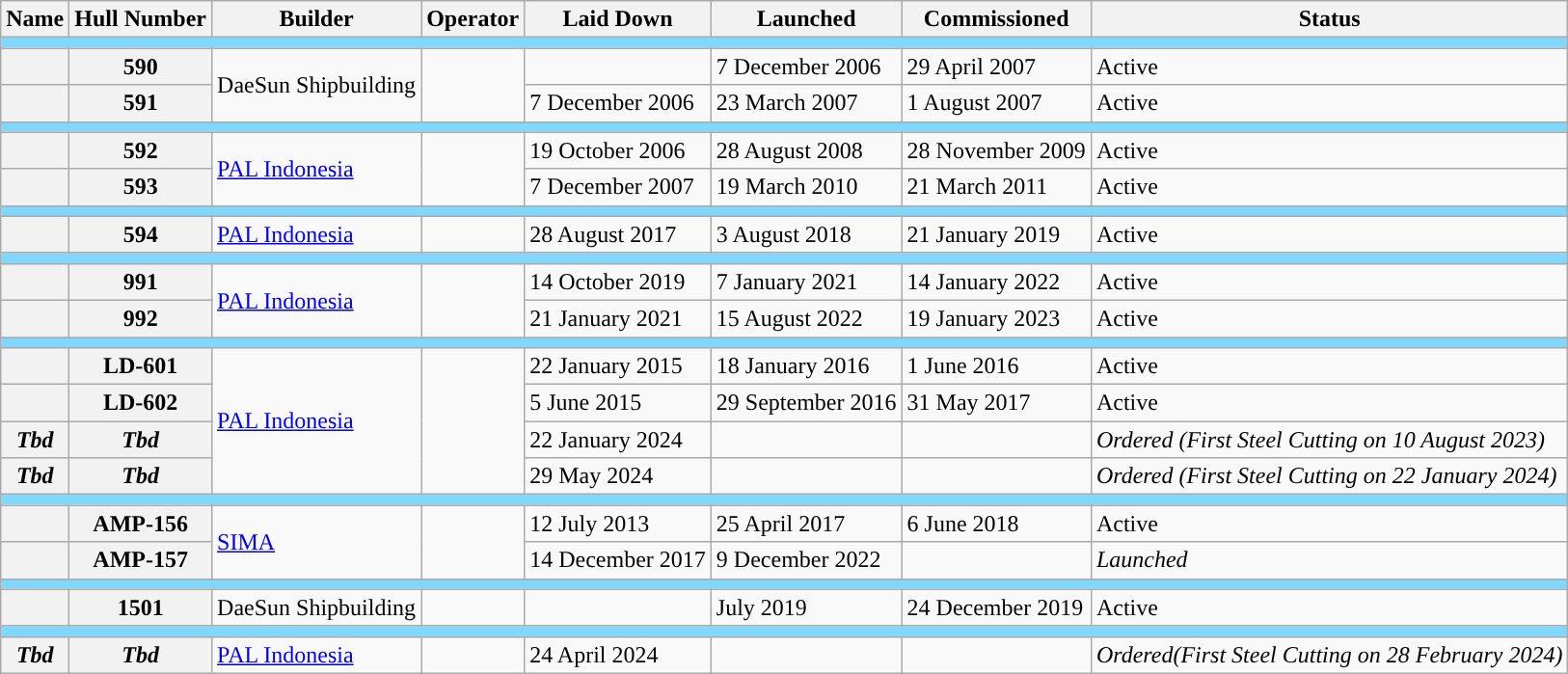<table class="wikitable">
<tr>
<th>Name</th>
<th>Hull Number</th>
<th>Builder</th>
<th>Operator</th>
<th>Laid Down</th>
<th>Launched</th>
<th>Commissioned</th>
<th>Status</th>
</tr>
<tr>
<td colspan=8 style="background: #80D8FF;"></td>
</tr>
<tr>
<th Scope="row"></th>
<th scope="row">590</th>
<td rowspan="2">DaeSun Shipbuilding</td>
<td rowspan="2"></td>
<td></td>
<td>7 December 2006</td>
<td>29 April 2007</td>
<td>Active</td>
</tr>
<tr>
<th Scope="row"></th>
<th Scope="row">591</th>
<td>7 December 2006</td>
<td>23 March 2007</td>
<td>1 August 2007</td>
<td>Active</td>
</tr>
<tr>
<td colspan=8 style="background: #80D8FF;"></td>
</tr>
<tr>
<th Scope="row"></th>
<th Scope="row">592</th>
<td rowspan="2"><a href='#'>PAL Indonesia</a></td>
<td rowspan="2"></td>
<td>19 October 2006</td>
<td>28 August 2008</td>
<td>28 November 2009</td>
<td>Active</td>
</tr>
<tr>
<th Scope="row"></th>
<th Scope="row">593</th>
<td>7 December 2007</td>
<td>19 March 2010</td>
<td>21 March 2011</td>
<td>Active</td>
</tr>
<tr>
<td colspan=8 style="background: #80D8FF;"></td>
</tr>
<tr>
<th Scope="row"></th>
<th Scope="row">594</th>
<td><a href='#'>PAL Indonesia</a></td>
<td></td>
<td>28 August 2017</td>
<td>3 August 2018</td>
<td>21 January 2019</td>
<td>Active</td>
</tr>
<tr>
<td colspan="8" style="background: #80D8FF;"></td>
</tr>
<tr>
<th scope="row"></th>
<th scope="row">991</th>
<td rowspan="2"><a href='#'>PAL Indonesia</a></td>
<td rowspan="2"></td>
<td>14 October 2019</td>
<td>7 January 2021</td>
<td>14 January 2022</td>
<td>Active</td>
</tr>
<tr>
<th Scope="row"></th>
<th Scope="row">992</th>
<td>21 January 2021</td>
<td>15 August 2022</td>
<td>19 January 2023</td>
<td>Active</td>
</tr>
<tr>
<td colspan=8 style="background: #80D8FF;"></td>
</tr>
<tr>
<th Scope="row"></th>
<th Scope="row">LD-601</th>
<td rowspan="4"><a href='#'>PAL Indonesia</a></td>
<td rowspan="4"></td>
<td>22 January 2015</td>
<td>18 January 2016</td>
<td>1 June 2016</td>
<td>Active</td>
</tr>
<tr>
<th Scope="row"></th>
<th Scope="row">LD-602</th>
<td>5 June 2015</td>
<td>29 September 2016</td>
<td>31 May 2017</td>
<td>Active</td>
</tr>
<tr>
<th><em>Tbd</em></th>
<th><em>Tbd</em></th>
<td>22 January 2024</td>
<td></td>
<td></td>
<td><em>Ordered (First Steel Cutting on 10 August 2023)</em></td>
</tr>
<tr>
<th><em>Tbd</em></th>
<th><em>Tbd</em></th>
<td>29 May 2024</td>
<td></td>
<td></td>
<td><em>Ordered (First Steel Cutting on 22 January 2024)</em></td>
</tr>
<tr>
<th colspan=8 style="background: #80D8FF;"></th>
</tr>
<tr>
<th Scope="row"></th>
<th Scope="row">AMP-156</th>
<td rowspan="2"><a href='#'>SIMA</a></td>
<td rowspan="2"></td>
<td>12 July 2013</td>
<td>25 April 2017</td>
<td>6 June 2018</td>
<td>Active</td>
</tr>
<tr>
<th Scope="row"></th>
<th Scope="row">AMP-157</th>
<td>14 December 2017</td>
<td>9 December 2022</td>
<td></td>
<td><em>Launched</em></td>
</tr>
<tr>
<th colspan=8 style="background: #80D8FF;"></th>
</tr>
<tr>
<th Scope="row"></th>
<th Scope="row">1501</th>
<td>DaeSun Shipbuilding</td>
<td></td>
<td></td>
<td>July 2019</td>
<td>24 December 2019</td>
<td>Active</td>
</tr>
<tr>
<th colspan=8 style="background: #80D8FF;"></th>
</tr>
<tr>
<th Scope="row"><em>Tbd</em></th>
<th Scope="row"><em>Tbd</em></th>
<td><a href='#'>PAL Indonesia</a></td>
<td></td>
<td>24 April 2024</td>
<td></td>
<td></td>
<td><em>Ordered</em><em>(First Steel Cutting on 28 February 2024)</em></td>
</tr>
</table>
